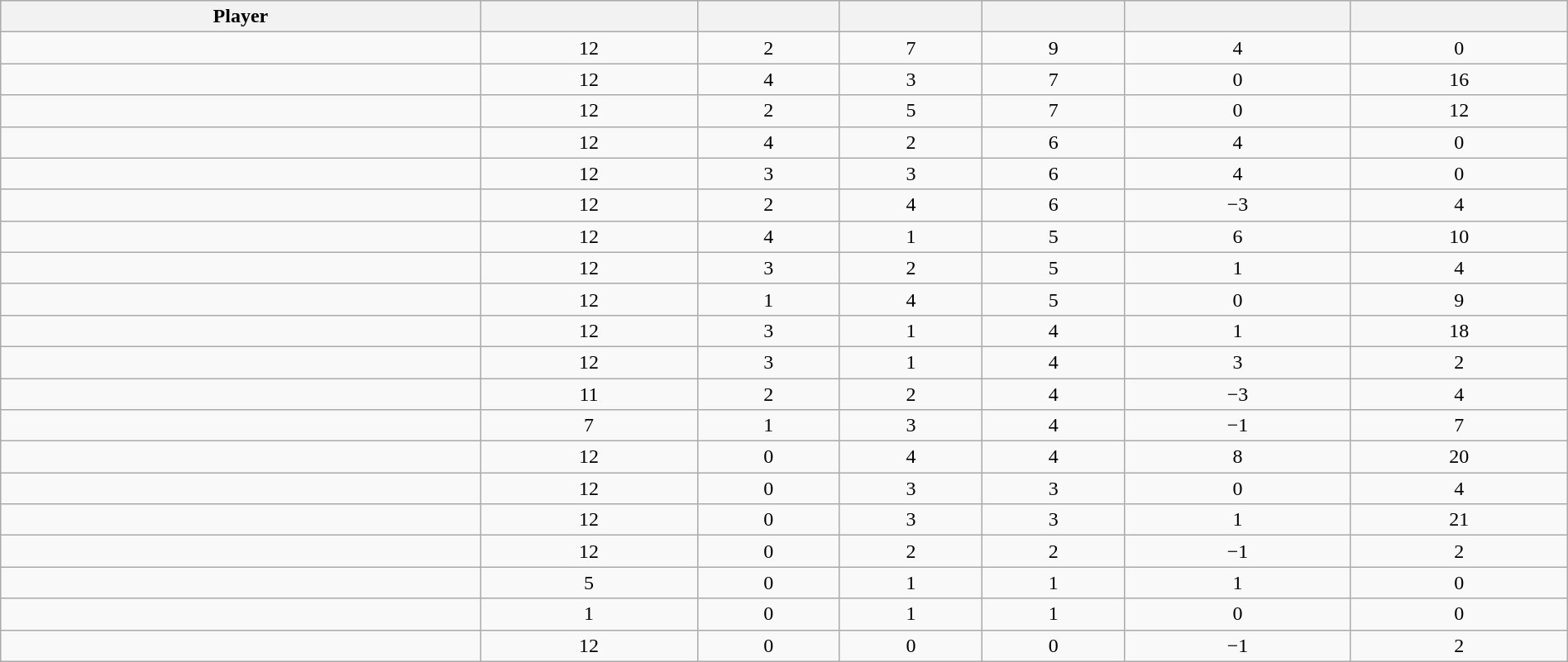<table class="wikitable sortable" style="width:100%; text-align:center;">
<tr>
<th>Player</th>
<th></th>
<th></th>
<th></th>
<th></th>
<th data-sort-type="number"></th>
<th></th>
</tr>
<tr>
<td></td>
<td>12</td>
<td>2</td>
<td>7</td>
<td>9</td>
<td>4</td>
<td>0</td>
</tr>
<tr>
<td></td>
<td>12</td>
<td>4</td>
<td>3</td>
<td>7</td>
<td>0</td>
<td>16</td>
</tr>
<tr>
<td></td>
<td>12</td>
<td>2</td>
<td>5</td>
<td>7</td>
<td>0</td>
<td>12</td>
</tr>
<tr>
<td></td>
<td>12</td>
<td>4</td>
<td>2</td>
<td>6</td>
<td>4</td>
<td>0</td>
</tr>
<tr>
<td></td>
<td>12</td>
<td>3</td>
<td>3</td>
<td>6</td>
<td>4</td>
<td>0</td>
</tr>
<tr>
<td></td>
<td>12</td>
<td>2</td>
<td>4</td>
<td>6</td>
<td>−3</td>
<td>4</td>
</tr>
<tr>
<td></td>
<td>12</td>
<td>4</td>
<td>1</td>
<td>5</td>
<td>6</td>
<td>10</td>
</tr>
<tr>
<td></td>
<td>12</td>
<td>3</td>
<td>2</td>
<td>5</td>
<td>1</td>
<td>4</td>
</tr>
<tr>
<td></td>
<td>12</td>
<td>1</td>
<td>4</td>
<td>5</td>
<td>0</td>
<td>9</td>
</tr>
<tr>
<td></td>
<td>12</td>
<td>3</td>
<td>1</td>
<td>4</td>
<td>1</td>
<td>18</td>
</tr>
<tr>
<td></td>
<td>12</td>
<td>3</td>
<td>1</td>
<td>4</td>
<td>3</td>
<td>2</td>
</tr>
<tr>
<td></td>
<td>11</td>
<td>2</td>
<td>2</td>
<td>4</td>
<td>−3</td>
<td>4</td>
</tr>
<tr>
<td></td>
<td>7</td>
<td>1</td>
<td>3</td>
<td>4</td>
<td>−1</td>
<td>7</td>
</tr>
<tr>
<td></td>
<td>12</td>
<td>0</td>
<td>4</td>
<td>4</td>
<td>8</td>
<td>20</td>
</tr>
<tr>
<td></td>
<td>12</td>
<td>0</td>
<td>3</td>
<td>3</td>
<td>0</td>
<td>4</td>
</tr>
<tr>
<td></td>
<td>12</td>
<td>0</td>
<td>3</td>
<td>3</td>
<td>1</td>
<td>21</td>
</tr>
<tr>
<td></td>
<td>12</td>
<td>0</td>
<td>2</td>
<td>2</td>
<td>−1</td>
<td>2</td>
</tr>
<tr>
<td></td>
<td>5</td>
<td>0</td>
<td>1</td>
<td>1</td>
<td>1</td>
<td>0</td>
</tr>
<tr>
<td></td>
<td>1</td>
<td>0</td>
<td>1</td>
<td>1</td>
<td>0</td>
<td>0</td>
</tr>
<tr>
<td></td>
<td>12</td>
<td>0</td>
<td>0</td>
<td>0</td>
<td>−1</td>
<td>2</td>
</tr>
</table>
